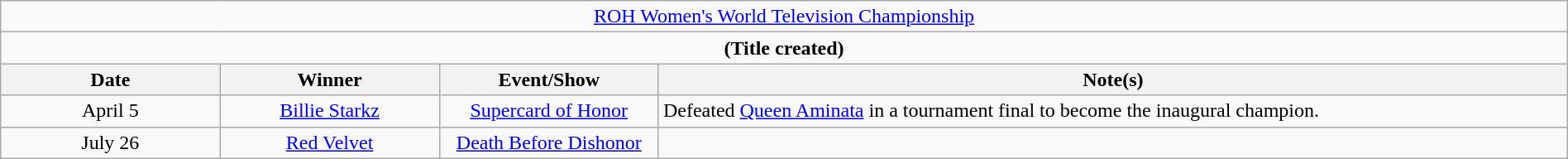<table class="wikitable" style="text-align:center; width:100%;">
<tr>
<td colspan="4" style="text-align: center;"><a href='#'>ROH Women's World Television Championship</a></td>
</tr>
<tr>
<td colspan="4" style="text-align: center;"><strong>(Title created)</strong></td>
</tr>
<tr>
<th width=14%>Date</th>
<th width=14%>Winner</th>
<th width=14%>Event/Show</th>
<th width=58%>Note(s)</th>
</tr>
<tr>
<td>April 5</td>
<td><a href='#'>Billie Starkz</a></td>
<td><a href='#'>Supercard of Honor</a></td>
<td align=left>Defeated <a href='#'>Queen Aminata</a> in a tournament final to become the inaugural champion.</td>
</tr>
<tr>
<td>July 26</td>
<td><a href='#'>Red Velvet</a></td>
<td><a href='#'>Death Before Dishonor</a></td>
<td></td>
</tr>
</table>
